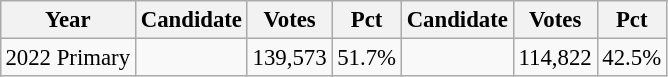<table class="wikitable" style="margin:0.5em ; font-size:95%">
<tr>
<th>Year</th>
<th>Candidate</th>
<th>Votes</th>
<th>Pct</th>
<th>Candidate</th>
<th>Votes</th>
<th>Pct</th>
</tr>
<tr>
<td>2022 Primary</td>
<td></td>
<td>139,573</td>
<td>51.7%</td>
<td></td>
<td>114,822</td>
<td>42.5%</td>
</tr>
</table>
